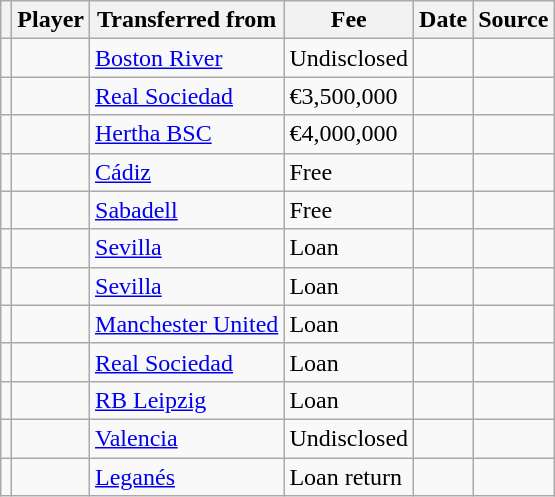<table class="wikitable plainrowheaders sortable">
<tr>
<th></th>
<th scope="col">Player</th>
<th>Transferred from</th>
<th style="width: 65px;">Fee</th>
<th scope="col">Date</th>
<th scope="col">Source</th>
</tr>
<tr>
<td align="center"></td>
<td></td>
<td> <a href='#'>Boston River</a></td>
<td>Undisclosed</td>
<td></td>
<td></td>
</tr>
<tr>
<td align="center"></td>
<td></td>
<td> <a href='#'>Real Sociedad</a></td>
<td>€3,500,000</td>
<td></td>
<td></td>
</tr>
<tr>
<td align="center"></td>
<td></td>
<td> <a href='#'>Hertha BSC</a></td>
<td>€4,000,000</td>
<td></td>
<td></td>
</tr>
<tr>
<td align="center"></td>
<td></td>
<td> <a href='#'>Cádiz</a></td>
<td>Free</td>
<td></td>
<td></td>
</tr>
<tr>
<td align="center"></td>
<td></td>
<td> <a href='#'>Sabadell</a></td>
<td>Free</td>
<td></td>
<td></td>
</tr>
<tr>
<td align="center"></td>
<td></td>
<td> <a href='#'>Sevilla</a></td>
<td>Loan</td>
<td></td>
<td></td>
</tr>
<tr>
<td align="center"></td>
<td></td>
<td> <a href='#'>Sevilla</a></td>
<td>Loan</td>
<td></td>
<td></td>
</tr>
<tr>
<td align="center"></td>
<td></td>
<td> <a href='#'>Manchester United</a></td>
<td>Loan</td>
<td></td>
<td></td>
</tr>
<tr>
<td align="center"></td>
<td></td>
<td> <a href='#'>Real Sociedad</a></td>
<td>Loan</td>
<td></td>
<td></td>
</tr>
<tr>
<td align="center"></td>
<td></td>
<td> <a href='#'>RB Leipzig</a></td>
<td>Loan</td>
<td></td>
<td></td>
</tr>
<tr>
<td align="center"></td>
<td></td>
<td> <a href='#'>Valencia</a></td>
<td>Undisclosed</td>
<td></td>
<td></td>
</tr>
<tr>
<td align="center"></td>
<td></td>
<td> <a href='#'>Leganés</a></td>
<td>Loan return</td>
<td></td>
<td></td>
</tr>
</table>
